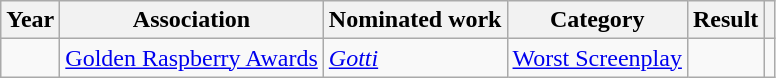<table class="wikitable sortable">
<tr>
<th>Year</th>
<th>Association</th>
<th>Nominated work</th>
<th>Category</th>
<th>Result</th>
<th scope="col" class="unsortable"></th>
</tr>
<tr>
<td></td>
<td><a href='#'>Golden Raspberry Awards</a></td>
<td><em><a href='#'>Gotti</a></em></td>
<td><a href='#'>Worst Screenplay</a></td>
<td></td>
<td style="text-align:center;"></td>
</tr>
</table>
